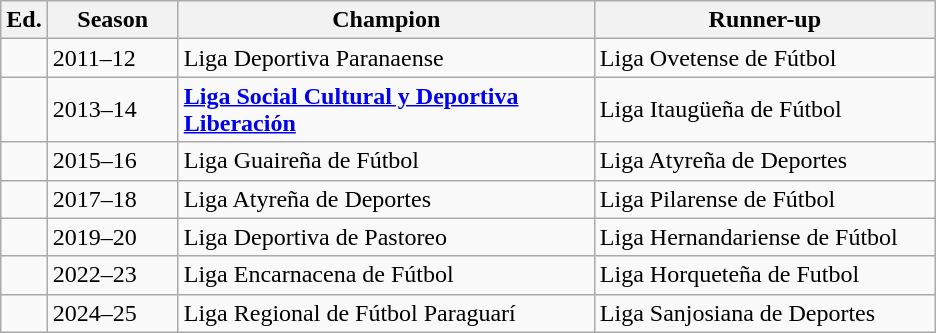<table class="wikitable sortable">
<tr>
<th width=px>Ed.</th>
<th width=80px>Season</th>
<th width=270px>Champion</th>
<th width=220px>Runner-up</th>
</tr>
<tr>
<td></td>
<td>2011–12</td>
<td>Liga Deportiva Paranaense</td>
<td>Liga Ovetense de Fútbol</td>
</tr>
<tr>
<td></td>
<td>2013–14</td>
<td><strong><a href='#'>Liga Social Cultural y Deportiva Liberación</a></strong></td>
<td>Liga Itaugüeña de Fútbol</td>
</tr>
<tr>
<td></td>
<td>2015–16</td>
<td>Liga Guaireña de Fútbol</td>
<td>Liga Atyreña de Deportes</td>
</tr>
<tr>
<td></td>
<td>2017–18</td>
<td>Liga Atyreña de Deportes</td>
<td>Liga Pilarense de Fútbol</td>
</tr>
<tr>
<td></td>
<td>2019–20</td>
<td>Liga Deportiva de Pastoreo</td>
<td>Liga Hernandariense de Fútbol</td>
</tr>
<tr>
<td></td>
<td>2022–23</td>
<td>Liga Encarnacena de Fútbol</td>
<td>Liga Horqueteña de Futbol</td>
</tr>
<tr>
<td></td>
<td>2024–25</td>
<td>Liga Regional de Fútbol Paraguarí</td>
<td>Liga Sanjosiana de Deportes</td>
</tr>
</table>
